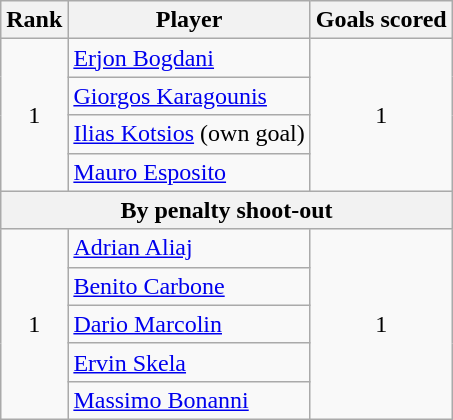<table class="wikitable" style="text-align:center">
<tr>
<th>Rank</th>
<th>Player</th>
<th>Goals scored</th>
</tr>
<tr>
<td rowspan="4">1</td>
<td align="left"> <a href='#'>Erjon Bogdani</a></td>
<td rowspan="4">1</td>
</tr>
<tr>
<td align="left"> <a href='#'>Giorgos Karagounis</a></td>
</tr>
<tr>
<td align="left"> <a href='#'>Ilias Kotsios</a> (own goal)</td>
</tr>
<tr>
<td align="left"> <a href='#'>Mauro Esposito</a></td>
</tr>
<tr>
<th colspan="3">By penalty shoot-out</th>
</tr>
<tr>
<td rowspan="5">1</td>
<td align="left"> <a href='#'>Adrian Aliaj</a></td>
<td rowspan="5">1</td>
</tr>
<tr>
<td align="left"> <a href='#'>Benito Carbone</a></td>
</tr>
<tr>
<td align="left"> <a href='#'>Dario Marcolin</a></td>
</tr>
<tr>
<td align="left"> <a href='#'>Ervin Skela</a></td>
</tr>
<tr>
<td align="left"> <a href='#'>Massimo Bonanni</a></td>
</tr>
</table>
